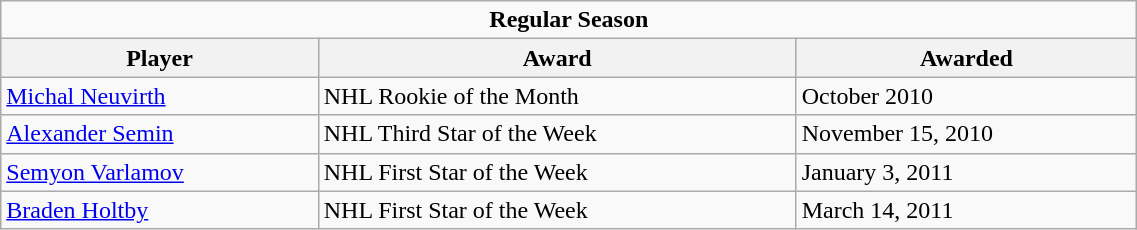<table class="wikitable" width="60%">
<tr>
<td colspan="10" align="center"><strong>Regular Season</strong></td>
</tr>
<tr>
<th>Player</th>
<th>Award</th>
<th>Awarded</th>
</tr>
<tr>
<td><a href='#'>Michal Neuvirth</a></td>
<td>NHL Rookie of the Month</td>
<td>October 2010</td>
</tr>
<tr>
<td><a href='#'>Alexander Semin</a></td>
<td>NHL Third Star of the Week</td>
<td>November 15, 2010</td>
</tr>
<tr>
<td><a href='#'>Semyon Varlamov</a></td>
<td>NHL First Star of the Week</td>
<td>January 3, 2011</td>
</tr>
<tr>
<td><a href='#'>Braden Holtby</a></td>
<td>NHL First Star of the Week</td>
<td>March 14, 2011</td>
</tr>
</table>
